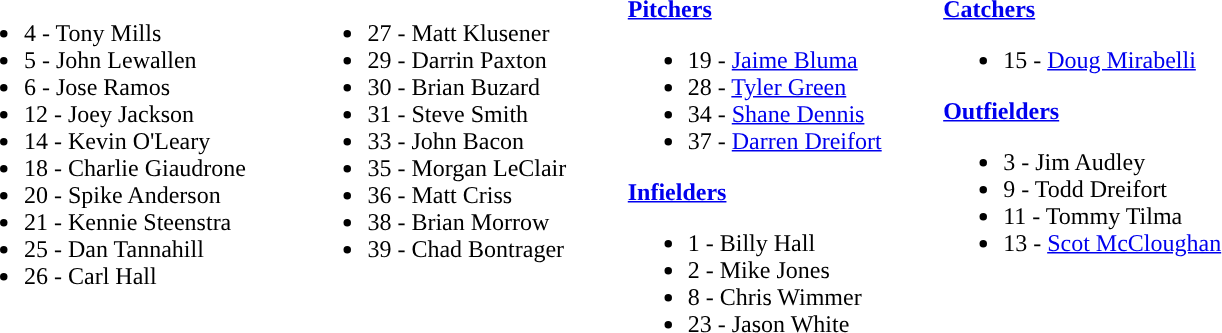<table class="toccolours" style="text-align: left;">
<tr>
<th colspan="15"></th>
</tr>
<tr>
<td width="33"> </td>
<td valign="top"><br><ul><li>4 - Tony Mills</li><li>5 - John Lewallen</li><li>6 - Jose Ramos</li><li>12 - Joey Jackson</li><li>14 - Kevin O'Leary</li><li>18 - Charlie Giaudrone</li><li>20 - Spike Anderson</li><li>21 - Kennie Steenstra</li><li>25 - Dan Tannahill</li><li>26 - Carl Hall</li></ul></td>
<td width="33"> </td>
<td valign="top"><br><ul><li>27 - Matt Klusener</li><li>29 - Darrin Paxton</li><li>30 - Brian Buzard</li><li>31 - Steve Smith</li><li>33 - John Bacon</li><li>35 - Morgan LeClair</li><li>36 - Matt Criss</li><li>38 - Brian Morrow</li><li>39 - Chad Bontrager</li></ul></td>
<td width="33"> </td>
<td valign="top"><br><strong><a href='#'>Pitchers</a></strong><ul><li>19 - <a href='#'>Jaime Bluma</a></li><li>28 - <a href='#'>Tyler Green</a></li><li>34 - <a href='#'>Shane Dennis</a></li><li>37 - <a href='#'>Darren Dreifort</a></li></ul><strong><a href='#'>Infielders</a></strong><ul><li>1 - Billy Hall</li><li>2 - Mike Jones</li><li>8 - Chris Wimmer</li><li>23 - Jason White</li></ul></td>
<td width="33"> </td>
<td valign="top"><br><strong><a href='#'>Catchers</a></strong><ul><li>15 - <a href='#'>Doug Mirabelli</a></li></ul><strong><a href='#'>Outfielders</a></strong><ul><li>3 - Jim Audley</li><li>9 - Todd Dreifort</li><li>11 - Tommy Tilma</li><li>13 - <a href='#'>Scot McCloughan</a></li></ul></td>
</tr>
</table>
